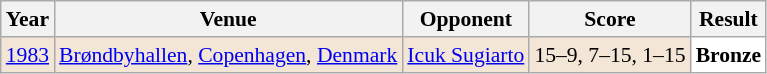<table class="sortable wikitable" style="font-size: 90%;">
<tr>
<th>Year</th>
<th>Venue</th>
<th>Opponent</th>
<th>Score</th>
<th>Result</th>
</tr>
<tr style="background:#F3E6D7">
<td align="center"><a href='#'>1983</a></td>
<td align="left"><a href='#'>Brøndbyhallen</a>, <a href='#'>Copenhagen</a>, <a href='#'>Denmark</a></td>
<td align="left"> <a href='#'>Icuk Sugiarto</a></td>
<td align="left">15–9, 7–15, 1–15</td>
<td style="text-align:left; background:white"> <strong>Bronze</strong></td>
</tr>
</table>
